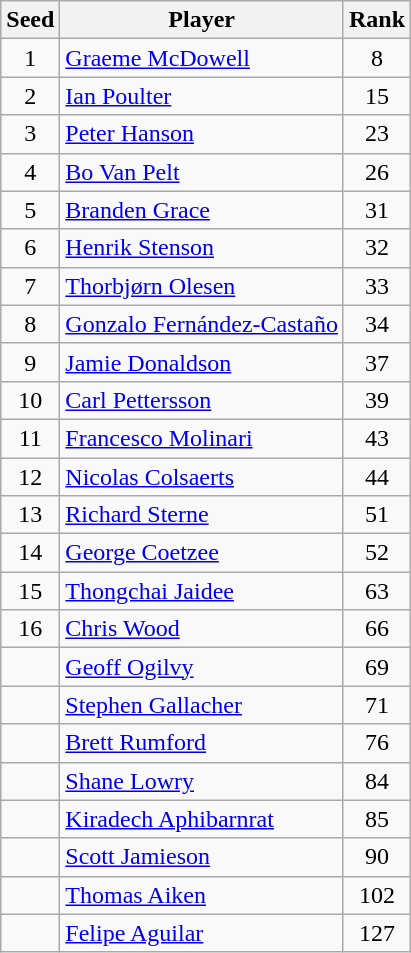<table class=wikitable>
<tr>
<th>Seed</th>
<th>Player</th>
<th>Rank</th>
</tr>
<tr>
<td align=center>1</td>
<td> <a href='#'>Graeme McDowell</a></td>
<td align=center>8</td>
</tr>
<tr>
<td align=center>2</td>
<td> <a href='#'>Ian Poulter</a></td>
<td align=center>15</td>
</tr>
<tr>
<td align=center>3</td>
<td> <a href='#'>Peter Hanson</a></td>
<td align=center>23</td>
</tr>
<tr>
<td align=center>4</td>
<td> <a href='#'>Bo Van Pelt</a></td>
<td align=center>26</td>
</tr>
<tr>
<td align=center>5</td>
<td> <a href='#'>Branden Grace</a></td>
<td align=center>31</td>
</tr>
<tr>
<td align=center>6</td>
<td> <a href='#'>Henrik Stenson</a></td>
<td align=center>32</td>
</tr>
<tr>
<td align=center>7</td>
<td> <a href='#'>Thorbjørn Olesen</a></td>
<td align=center>33</td>
</tr>
<tr>
<td align=center>8</td>
<td> <a href='#'>Gonzalo Fernández-Castaño</a></td>
<td align=center>34</td>
</tr>
<tr>
<td align=center>9</td>
<td> <a href='#'>Jamie Donaldson</a></td>
<td align=center>37</td>
</tr>
<tr>
<td align=center>10</td>
<td> <a href='#'>Carl Pettersson</a></td>
<td align=center>39</td>
</tr>
<tr>
<td align=center>11</td>
<td> <a href='#'>Francesco Molinari</a></td>
<td align=center>43</td>
</tr>
<tr>
<td align=center>12</td>
<td> <a href='#'>Nicolas Colsaerts</a></td>
<td align=center>44</td>
</tr>
<tr>
<td align=center>13</td>
<td> <a href='#'>Richard Sterne</a></td>
<td align=center>51</td>
</tr>
<tr>
<td align=center>14</td>
<td> <a href='#'>George Coetzee</a></td>
<td align=center>52</td>
</tr>
<tr>
<td align=center>15</td>
<td> <a href='#'>Thongchai Jaidee</a></td>
<td align=center>63</td>
</tr>
<tr>
<td align=center>16</td>
<td> <a href='#'>Chris Wood</a></td>
<td align=center>66</td>
</tr>
<tr>
<td></td>
<td> <a href='#'>Geoff Ogilvy</a></td>
<td align=center>69</td>
</tr>
<tr>
<td></td>
<td> <a href='#'>Stephen Gallacher</a></td>
<td align=center>71</td>
</tr>
<tr>
<td></td>
<td> <a href='#'>Brett Rumford</a></td>
<td align=center>76</td>
</tr>
<tr>
<td></td>
<td> <a href='#'>Shane Lowry</a></td>
<td align=center>84</td>
</tr>
<tr>
<td></td>
<td> <a href='#'>Kiradech Aphibarnrat</a></td>
<td align=center>85</td>
</tr>
<tr>
<td></td>
<td> <a href='#'>Scott Jamieson</a></td>
<td align=center>90</td>
</tr>
<tr>
<td></td>
<td> <a href='#'>Thomas Aiken</a></td>
<td align=center>102</td>
</tr>
<tr>
<td></td>
<td> <a href='#'>Felipe Aguilar</a></td>
<td align=center>127</td>
</tr>
</table>
